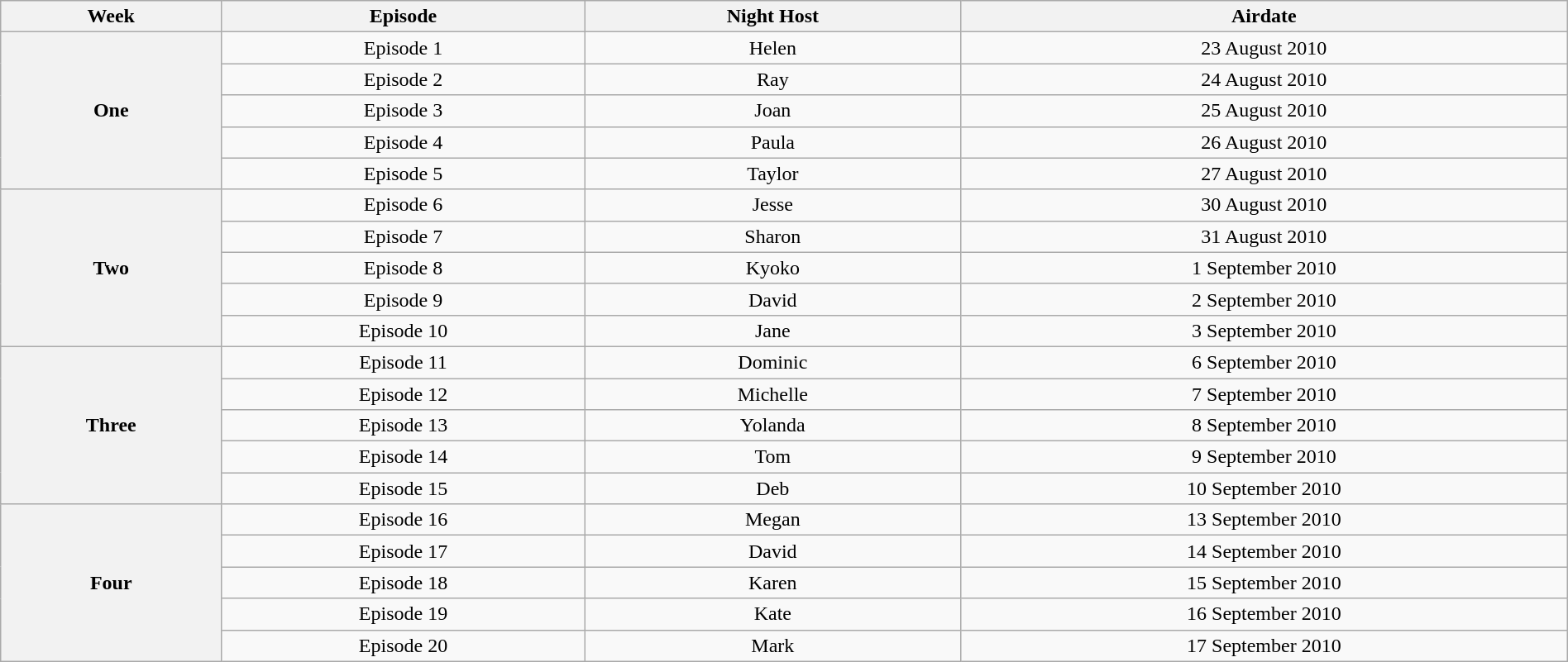<table class="wikitable" style="text-align:center; width:100%;">
<tr>
<th scope="col">Week</th>
<th scope="col">Episode</th>
<th scope="col">Night Host</th>
<th scope="col">Airdate</th>
</tr>
<tr>
<th rowspan="5">One</th>
<td>Episode 1</td>
<td>Helen</td>
<td>23 August 2010</td>
</tr>
<tr>
<td>Episode 2</td>
<td>Ray</td>
<td>24 August 2010</td>
</tr>
<tr>
<td>Episode 3</td>
<td>Joan</td>
<td>25 August 2010</td>
</tr>
<tr>
<td>Episode 4</td>
<td>Paula</td>
<td>26 August 2010</td>
</tr>
<tr>
<td>Episode 5</td>
<td>Taylor</td>
<td>27 August 2010</td>
</tr>
<tr>
<th rowspan="5">Two</th>
<td>Episode 6</td>
<td>Jesse</td>
<td>30 August 2010</td>
</tr>
<tr>
<td>Episode 7</td>
<td>Sharon</td>
<td>31 August 2010</td>
</tr>
<tr>
<td>Episode 8</td>
<td>Kyoko</td>
<td>1 September 2010</td>
</tr>
<tr>
<td>Episode 9</td>
<td>David</td>
<td>2 September 2010</td>
</tr>
<tr>
<td>Episode 10</td>
<td>Jane</td>
<td>3 September 2010</td>
</tr>
<tr>
<th rowspan="5">Three</th>
<td>Episode 11</td>
<td>Dominic</td>
<td>6 September 2010</td>
</tr>
<tr>
<td>Episode 12</td>
<td>Michelle</td>
<td>7 September 2010</td>
</tr>
<tr>
<td>Episode 13</td>
<td>Yolanda</td>
<td>8 September 2010</td>
</tr>
<tr>
<td>Episode 14</td>
<td>Tom</td>
<td>9 September 2010</td>
</tr>
<tr>
<td>Episode 15</td>
<td>Deb</td>
<td>10 September 2010</td>
</tr>
<tr>
<th rowspan="5">Four</th>
<td>Episode 16</td>
<td>Megan</td>
<td>13 September 2010</td>
</tr>
<tr>
<td>Episode 17</td>
<td>David</td>
<td>14 September 2010</td>
</tr>
<tr>
<td>Episode 18</td>
<td>Karen</td>
<td>15 September 2010</td>
</tr>
<tr>
<td>Episode 19</td>
<td>Kate</td>
<td>16 September 2010</td>
</tr>
<tr>
<td>Episode 20</td>
<td>Mark</td>
<td>17 September 2010</td>
</tr>
</table>
